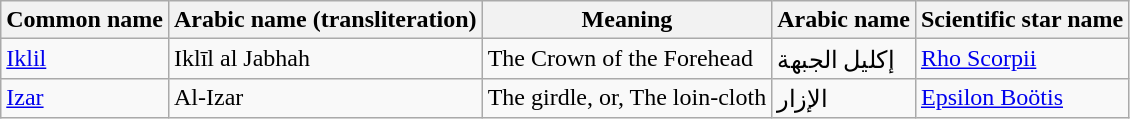<table class="wikitable">
<tr>
<th>Common name</th>
<th>Arabic name (transliteration)</th>
<th>Meaning</th>
<th>Arabic name</th>
<th>Scientific star name</th>
</tr>
<tr>
<td><a href='#'>Iklil</a></td>
<td>Iklīl al Jabhah</td>
<td>The Crown of the Forehead</td>
<td>إكليل الجبهة</td>
<td><a href='#'>Rho Scorpii</a></td>
</tr>
<tr>
<td><a href='#'>Izar</a></td>
<td>Al-Izar</td>
<td>The girdle, or, The loin-cloth</td>
<td>الإزار</td>
<td><a href='#'>Epsilon Boötis</a></td>
</tr>
</table>
